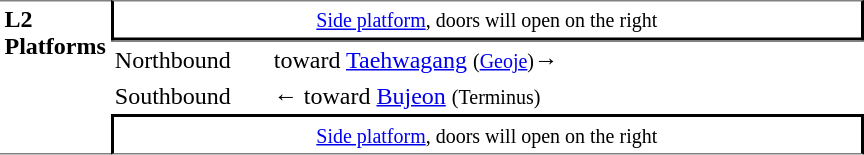<table table border=0 cellspacing=0 cellpadding=3>
<tr>
<td style="border-top:solid 1px gray;border-bottom:solid 1px gray;" width=50 rowspan=10 valign=top><strong>L2<br>Platforms</strong></td>
<td style="border-top:solid 1px gray;border-right:solid 2px black;border-left:solid 2px black;border-bottom:solid 2px black;text-align:center;" colspan=2><small><a href='#'>Side platform</a>, doors will open on the right</small></td>
</tr>
<tr>
<td style="border-bottom:solid 0px gray;border-top:solid 1px gray;" width=100>Northbound</td>
<td style="border-bottom:solid 0px gray;border-top:solid 1px gray;" width=390>  toward <a href='#'>Taehwagang</a> <small>(<a href='#'>Geoje</a>)</small>→</td>
</tr>
<tr>
<td>Southbound</td>
<td>←  toward <a href='#'>Bujeon</a> <small>(Terminus)</small></td>
</tr>
<tr>
<td style="border-top:solid 2px black;border-right:solid 2px black;border-left:solid 2px black;border-bottom:solid 1px gray;text-align:center;" colspan=2><small><a href='#'>Side platform</a>, doors will open on the right</small></td>
</tr>
</table>
